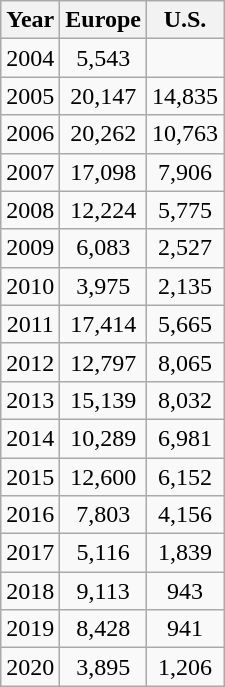<table class="wikitable" style="text-align: center;">
<tr>
<th>Year</th>
<th>Europe</th>
<th>U.S.</th>
</tr>
<tr>
<td>2004</td>
<td>5,543</td>
<td></td>
</tr>
<tr>
<td>2005</td>
<td>20,147</td>
<td>14,835</td>
</tr>
<tr>
<td>2006</td>
<td>20,262</td>
<td>10,763</td>
</tr>
<tr>
<td>2007</td>
<td>17,098</td>
<td>7,906</td>
</tr>
<tr>
<td>2008</td>
<td>12,224</td>
<td>5,775</td>
</tr>
<tr>
<td>2009</td>
<td>6,083</td>
<td>2,527</td>
</tr>
<tr>
<td>2010</td>
<td>3,975</td>
<td>2,135</td>
</tr>
<tr>
<td>2011</td>
<td>17,414</td>
<td>5,665</td>
</tr>
<tr>
<td>2012</td>
<td>12,797</td>
<td>8,065</td>
</tr>
<tr>
<td>2013</td>
<td>15,139</td>
<td>8,032</td>
</tr>
<tr>
<td>2014</td>
<td>10,289</td>
<td>6,981</td>
</tr>
<tr>
<td>2015</td>
<td>12,600</td>
<td>6,152</td>
</tr>
<tr>
<td>2016</td>
<td>7,803</td>
<td>4,156</td>
</tr>
<tr>
<td>2017</td>
<td>5,116</td>
<td>1,839</td>
</tr>
<tr>
<td>2018</td>
<td>9,113</td>
<td>943</td>
</tr>
<tr>
<td>2019</td>
<td>8,428</td>
<td>941</td>
</tr>
<tr>
<td>2020</td>
<td>3,895</td>
<td>1,206</td>
</tr>
</table>
